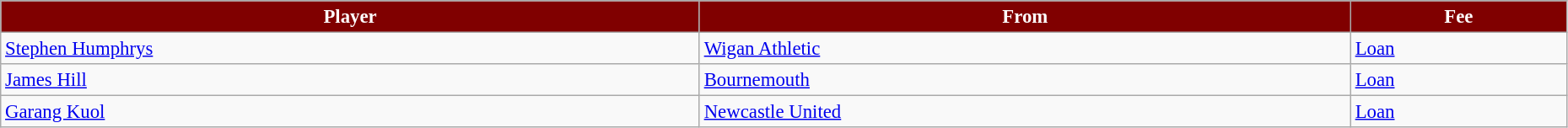<table class="wikitable" style="text-align:left; font-size:95%;width:98%;">
<tr>
<th style="background:maroon; color:white;">Player</th>
<th style="background:maroon; color:white;">From</th>
<th style="background:maroon; color:white;">Fee</th>
</tr>
<tr>
<td> <a href='#'>Stephen Humphrys</a></td>
<td> <a href='#'>Wigan Athletic</a></td>
<td><a href='#'>Loan</a></td>
</tr>
<tr>
<td> <a href='#'>James Hill</a></td>
<td> <a href='#'>Bournemouth</a></td>
<td><a href='#'>Loan</a></td>
</tr>
<tr>
<td> <a href='#'>Garang Kuol</a></td>
<td> <a href='#'>Newcastle United</a></td>
<td><a href='#'>Loan</a></td>
</tr>
</table>
